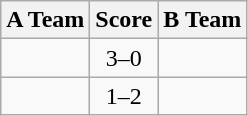<table class=wikitable style="border:1px solid #AAAAAA;">
<tr>
<th>A Team</th>
<th>Score</th>
<th>B Team</th>
</tr>
<tr>
<td><strong></strong></td>
<td align="center">3–0</td>
<td></td>
</tr>
<tr>
<td></td>
<td align="center">1–2</td>
<td><strong></strong></td>
</tr>
</table>
